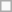<table class="infobox">
<tr style="background-color:#f3f3f3 width:29em">
</tr>
</table>
